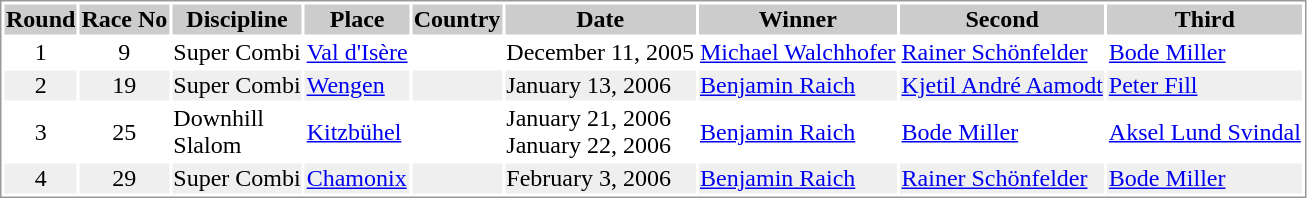<table border="0" style="border: 1px solid #999; background-color:#FFFFFF; text-align:center">
<tr align="center" bgcolor="#CCCCCC">
<th>Round</th>
<th>Race No</th>
<th>Discipline</th>
<th>Place</th>
<th>Country</th>
<th>Date</th>
<th>Winner</th>
<th>Second</th>
<th>Third</th>
</tr>
<tr>
<td>1</td>
<td>9</td>
<td align="left">Super Combi</td>
<td align="left"><a href='#'>Val d'Isère</a></td>
<td align="left"></td>
<td align="left">December 11, 2005</td>
<td align="left"> <a href='#'>Michael Walchhofer</a></td>
<td align="left"> <a href='#'>Rainer Schönfelder</a></td>
<td align="left"> <a href='#'>Bode Miller</a></td>
</tr>
<tr bgcolor="#EFEFEF">
<td>2</td>
<td>19</td>
<td align="left">Super Combi</td>
<td align="left"><a href='#'>Wengen</a></td>
<td align="left"></td>
<td align="left">January 13, 2006</td>
<td align="left"> <a href='#'>Benjamin Raich</a></td>
<td align="left"> <a href='#'>Kjetil André Aamodt</a></td>
<td align="left"> <a href='#'>Peter Fill</a></td>
</tr>
<tr>
<td>3</td>
<td>25</td>
<td align="left">Downhill<br>Slalom</td>
<td align="left"><a href='#'>Kitzbühel</a></td>
<td align="left"></td>
<td align="left">January 21, 2006<br>January 22, 2006</td>
<td align="left"> <a href='#'>Benjamin Raich</a></td>
<td align="left"> <a href='#'>Bode Miller</a></td>
<td align="left"> <a href='#'>Aksel Lund Svindal</a></td>
</tr>
<tr bgcolor="#EFEFEF">
<td>4</td>
<td>29</td>
<td align="left">Super Combi</td>
<td align="left"><a href='#'>Chamonix</a></td>
<td align="left"></td>
<td align="left">February 3, 2006</td>
<td align="left"> <a href='#'>Benjamin Raich</a></td>
<td align="left"> <a href='#'>Rainer Schönfelder</a></td>
<td align="left"> <a href='#'>Bode Miller</a></td>
</tr>
</table>
